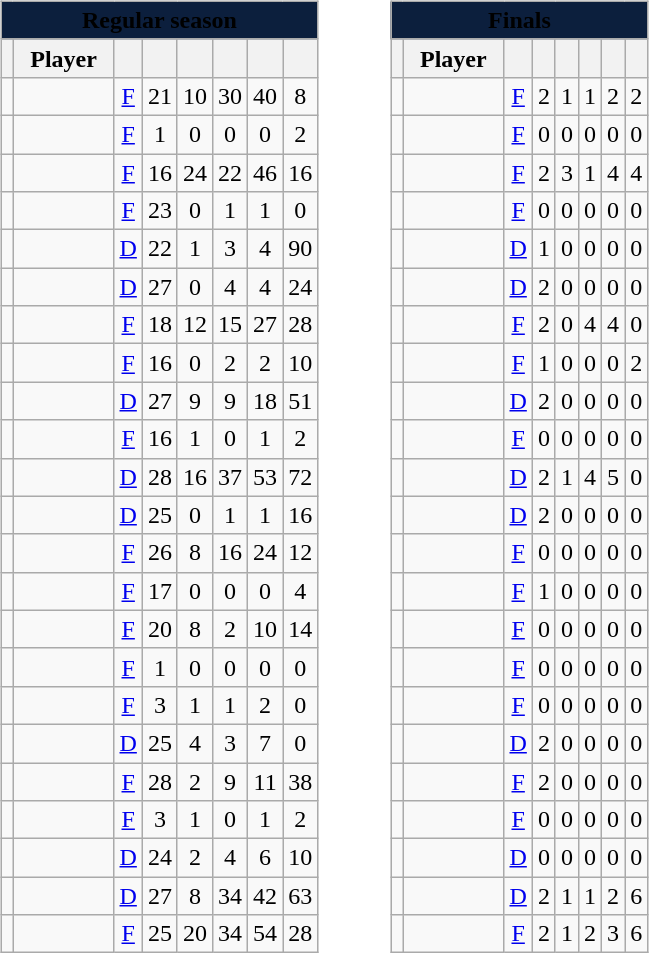<table>
<tr valign=top>
<td><br><table class="sortable wikitable" style="width:100%;text-align:center">
<tr>
<th style="background:#0c1f3d;" colspan="8"><span>Regular season</span></th>
</tr>
<tr>
<th width="5%"></th>
<th width="65%">Player</th>
<th width="8%"></th>
<th width="8%"></th>
<th width="8%"></th>
<th width="8%"></th>
<th width="8%"></th>
<th width="8%"></th>
</tr>
<tr>
<td></td>
<td align="left"></td>
<td><a href='#'>F</a></td>
<td>21</td>
<td>10</td>
<td>30</td>
<td>40</td>
<td>8</td>
</tr>
<tr>
<td></td>
<td align="left"></td>
<td><a href='#'>F</a></td>
<td>1</td>
<td>0</td>
<td>0</td>
<td>0</td>
<td>2</td>
</tr>
<tr>
<td></td>
<td align="left"></td>
<td><a href='#'>F</a></td>
<td>16</td>
<td>24</td>
<td>22</td>
<td>46</td>
<td>16</td>
</tr>
<tr>
<td></td>
<td align="left"></td>
<td><a href='#'>F</a></td>
<td>23</td>
<td>0</td>
<td>1</td>
<td>1</td>
<td>0</td>
</tr>
<tr>
<td></td>
<td align="left"></td>
<td><a href='#'>D</a></td>
<td>22</td>
<td>1</td>
<td>3</td>
<td>4</td>
<td>90</td>
</tr>
<tr>
<td></td>
<td align="left"></td>
<td><a href='#'>D</a></td>
<td>27</td>
<td>0</td>
<td>4</td>
<td>4</td>
<td>24</td>
</tr>
<tr>
<td></td>
<td align="left"></td>
<td><a href='#'>F</a></td>
<td>18</td>
<td>12</td>
<td>15</td>
<td>27</td>
<td>28</td>
</tr>
<tr>
<td></td>
<td align="left"></td>
<td><a href='#'>F</a></td>
<td>16</td>
<td>0</td>
<td>2</td>
<td>2</td>
<td>10</td>
</tr>
<tr>
<td></td>
<td align="left"></td>
<td><a href='#'>D</a></td>
<td>27</td>
<td>9</td>
<td>9</td>
<td>18</td>
<td>51</td>
</tr>
<tr>
<td></td>
<td align="left"></td>
<td><a href='#'>F</a></td>
<td>16</td>
<td>1</td>
<td>0</td>
<td>1</td>
<td>2</td>
</tr>
<tr>
<td></td>
<td align="left"></td>
<td><a href='#'>D</a></td>
<td>28</td>
<td>16</td>
<td>37</td>
<td>53</td>
<td>72</td>
</tr>
<tr>
<td></td>
<td align="left"></td>
<td><a href='#'>D</a></td>
<td>25</td>
<td>0</td>
<td>1</td>
<td>1</td>
<td>16</td>
</tr>
<tr>
<td></td>
<td align="left"></td>
<td><a href='#'>F</a></td>
<td>26</td>
<td>8</td>
<td>16</td>
<td>24</td>
<td>12</td>
</tr>
<tr>
<td></td>
<td align="left"></td>
<td><a href='#'>F</a></td>
<td>17</td>
<td>0</td>
<td>0</td>
<td>0</td>
<td>4</td>
</tr>
<tr>
<td></td>
<td align="left"></td>
<td><a href='#'>F</a></td>
<td>20</td>
<td>8</td>
<td>2</td>
<td>10</td>
<td>14</td>
</tr>
<tr>
<td></td>
<td align="left"></td>
<td><a href='#'>F</a></td>
<td>1</td>
<td>0</td>
<td>0</td>
<td>0</td>
<td>0</td>
</tr>
<tr>
<td></td>
<td align="left"></td>
<td><a href='#'>F</a></td>
<td>3</td>
<td>1</td>
<td>1</td>
<td>2</td>
<td>0</td>
</tr>
<tr>
<td></td>
<td align="left"></td>
<td><a href='#'>D</a></td>
<td>25</td>
<td>4</td>
<td>3</td>
<td>7</td>
<td>0</td>
</tr>
<tr>
<td></td>
<td align="left"></td>
<td><a href='#'>F</a></td>
<td>28</td>
<td>2</td>
<td>9</td>
<td>11</td>
<td>38</td>
</tr>
<tr>
<td></td>
<td align="left"></td>
<td><a href='#'>F</a></td>
<td>3</td>
<td>1</td>
<td>0</td>
<td>1</td>
<td>2</td>
</tr>
<tr>
<td></td>
<td align="left"></td>
<td><a href='#'>D</a></td>
<td>24</td>
<td>2</td>
<td>4</td>
<td>6</td>
<td>10</td>
</tr>
<tr>
<td></td>
<td align="left"></td>
<td><a href='#'>D</a></td>
<td>27</td>
<td>8</td>
<td>34</td>
<td>42</td>
<td>63</td>
</tr>
<tr>
<td></td>
<td align="left"></td>
<td><a href='#'>F</a></td>
<td>25</td>
<td>20</td>
<td>34</td>
<td>54</td>
<td>28</td>
</tr>
</table>
</td>
<td></td>
<td></td>
<td></td>
<td></td>
<td></td>
<td></td>
<td></td>
<td></td>
<td></td>
<td></td>
<td></td>
<td><br><table class="sortable wikitable" style="width:100%;text-align:center">
<tr>
<th style="background:#0c1f3d;" colspan="8"><span>Finals</span></th>
</tr>
<tr>
<th width="5%"></th>
<th width="65%">Player</th>
<th width="8%"></th>
<th width="8%"></th>
<th width="8%"></th>
<th width="8%"></th>
<th width="8%"></th>
<th width="8%"></th>
</tr>
<tr>
<td></td>
<td align="left"></td>
<td><a href='#'>F</a></td>
<td>2</td>
<td>1</td>
<td>1</td>
<td>2</td>
<td>2</td>
</tr>
<tr>
<td></td>
<td align="left"></td>
<td><a href='#'>F</a></td>
<td>0</td>
<td>0</td>
<td>0</td>
<td>0</td>
<td>0</td>
</tr>
<tr>
<td></td>
<td align="left"></td>
<td><a href='#'>F</a></td>
<td>2</td>
<td>3</td>
<td>1</td>
<td>4</td>
<td>4</td>
</tr>
<tr>
<td></td>
<td align="left"></td>
<td><a href='#'>F</a></td>
<td>0</td>
<td>0</td>
<td>0</td>
<td>0</td>
<td>0</td>
</tr>
<tr>
<td></td>
<td align="left"></td>
<td><a href='#'>D</a></td>
<td>1</td>
<td>0</td>
<td>0</td>
<td>0</td>
<td>0</td>
</tr>
<tr>
<td></td>
<td align="left"></td>
<td><a href='#'>D</a></td>
<td>2</td>
<td>0</td>
<td>0</td>
<td>0</td>
<td>0</td>
</tr>
<tr>
<td></td>
<td align="left"></td>
<td><a href='#'>F</a></td>
<td>2</td>
<td>0</td>
<td>4</td>
<td>4</td>
<td>0</td>
</tr>
<tr>
<td></td>
<td align="left"></td>
<td><a href='#'>F</a></td>
<td>1</td>
<td>0</td>
<td>0</td>
<td>0</td>
<td>2</td>
</tr>
<tr>
<td></td>
<td align="left"></td>
<td><a href='#'>D</a></td>
<td>2</td>
<td>0</td>
<td>0</td>
<td>0</td>
<td>0</td>
</tr>
<tr>
<td></td>
<td align="left"></td>
<td><a href='#'>F</a></td>
<td>0</td>
<td>0</td>
<td>0</td>
<td>0</td>
<td>0</td>
</tr>
<tr>
<td></td>
<td align="left"></td>
<td><a href='#'>D</a></td>
<td>2</td>
<td>1</td>
<td>4</td>
<td>5</td>
<td>0</td>
</tr>
<tr>
<td></td>
<td align="left"></td>
<td><a href='#'>D</a></td>
<td>2</td>
<td>0</td>
<td>0</td>
<td>0</td>
<td>0</td>
</tr>
<tr>
<td></td>
<td align="left"></td>
<td><a href='#'>F</a></td>
<td>0</td>
<td>0</td>
<td>0</td>
<td>0</td>
<td>0</td>
</tr>
<tr>
<td></td>
<td align="left"></td>
<td><a href='#'>F</a></td>
<td>1</td>
<td>0</td>
<td>0</td>
<td>0</td>
<td>0</td>
</tr>
<tr>
<td></td>
<td align="left"></td>
<td><a href='#'>F</a></td>
<td>0</td>
<td>0</td>
<td>0</td>
<td>0</td>
<td>0</td>
</tr>
<tr>
<td></td>
<td align="left"></td>
<td><a href='#'>F</a></td>
<td>0</td>
<td>0</td>
<td>0</td>
<td>0</td>
<td>0</td>
</tr>
<tr>
<td></td>
<td align="left"></td>
<td><a href='#'>F</a></td>
<td>0</td>
<td>0</td>
<td>0</td>
<td>0</td>
<td>0</td>
</tr>
<tr>
<td></td>
<td align="left"></td>
<td><a href='#'>D</a></td>
<td>2</td>
<td>0</td>
<td>0</td>
<td>0</td>
<td>0</td>
</tr>
<tr>
<td></td>
<td align="left"></td>
<td><a href='#'>F</a></td>
<td>2</td>
<td>0</td>
<td>0</td>
<td>0</td>
<td>0</td>
</tr>
<tr>
<td></td>
<td align="left"></td>
<td><a href='#'>F</a></td>
<td>0</td>
<td>0</td>
<td>0</td>
<td>0</td>
<td>0</td>
</tr>
<tr>
<td></td>
<td align="left"></td>
<td><a href='#'>D</a></td>
<td>0</td>
<td>0</td>
<td>0</td>
<td>0</td>
<td>0</td>
</tr>
<tr>
<td></td>
<td align="left"></td>
<td><a href='#'>D</a></td>
<td>2</td>
<td>1</td>
<td>1</td>
<td>2</td>
<td>6</td>
</tr>
<tr>
<td></td>
<td align="left"></td>
<td><a href='#'>F</a></td>
<td>2</td>
<td>1</td>
<td>2</td>
<td>3</td>
<td>6</td>
</tr>
</table>
</td>
</tr>
</table>
